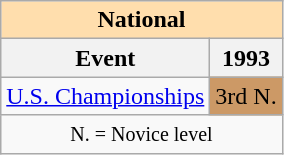<table class="wikitable" style="text-align:center">
<tr>
<th style="background-color: #ffdead; " colspan=2 align=center>National</th>
</tr>
<tr>
<th>Event</th>
<th>1993</th>
</tr>
<tr>
<td align=left><a href='#'>U.S. Championships</a></td>
<td bgcolor=cc9966>3rd N.</td>
</tr>
<tr>
<td colspan=2 align=center><small> N. = Novice level </small></td>
</tr>
</table>
